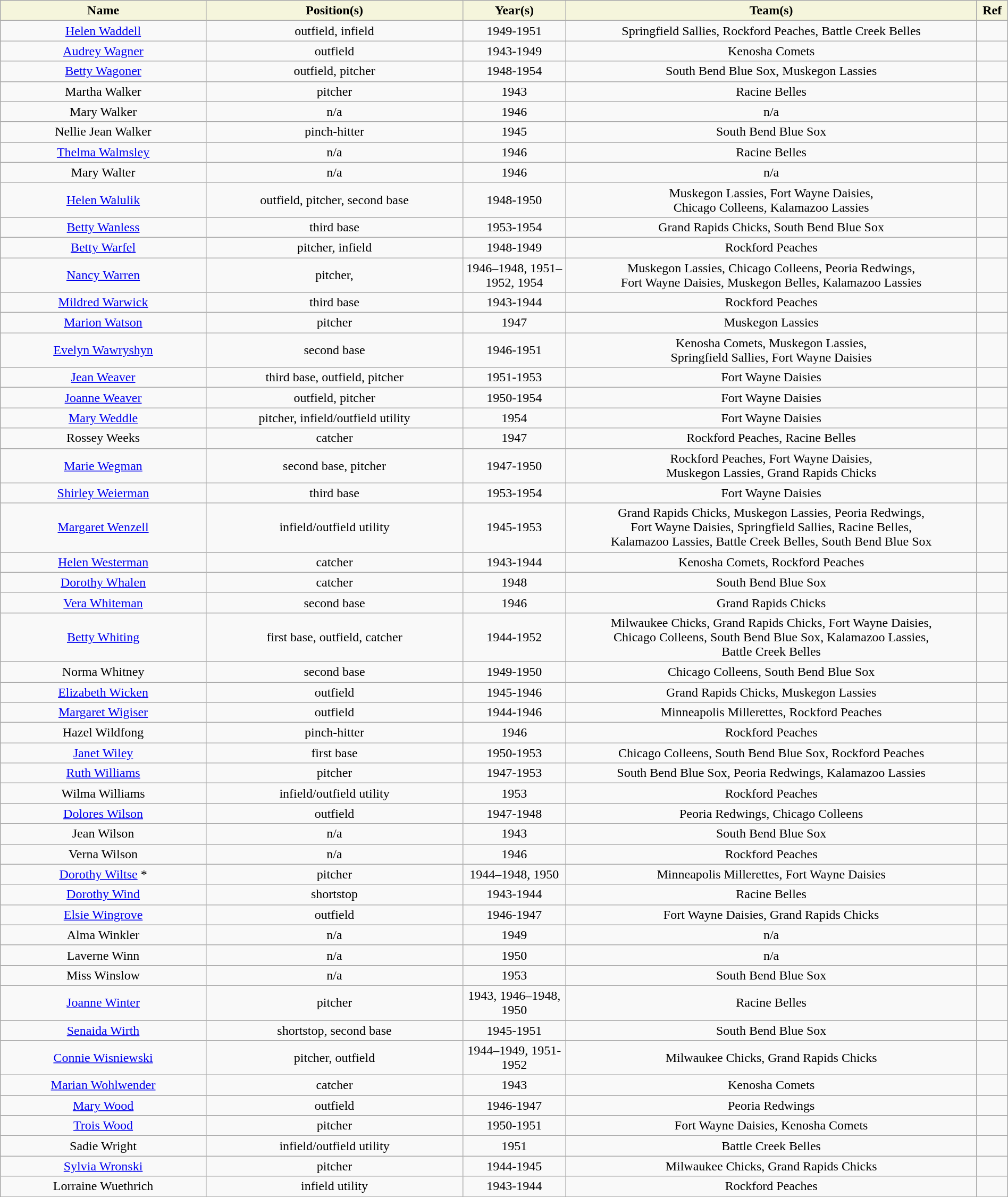<table class="wikitable" style="width: 100%">
<tr>
<th style="background:#F5F5DC;" width=20%>Name</th>
<th width=25% style="background:#F5F5DC;">Position(s)</th>
<th width=10% style="background:#F5F5DC;">Year(s)</th>
<th width=40% style="background:#F5F5DC;">Team(s)</th>
<th width=3% style="background:#F5F5DC;">Ref</th>
</tr>
<tr align=center>
<td><a href='#'>Helen Waddell</a></td>
<td>outfield, infield</td>
<td>1949-1951</td>
<td>Springfield Sallies, Rockford Peaches, Battle Creek Belles</td>
<td></td>
</tr>
<tr align=center>
<td><a href='#'>Audrey Wagner</a></td>
<td>outfield</td>
<td>1943-1949</td>
<td>Kenosha Comets</td>
<td></td>
</tr>
<tr align=center>
<td><a href='#'>Betty Wagoner</a></td>
<td>outfield, pitcher</td>
<td>1948-1954</td>
<td>South Bend Blue Sox, Muskegon Lassies</td>
<td></td>
</tr>
<tr align=center>
<td>Martha Walker</td>
<td>pitcher</td>
<td>1943</td>
<td>Racine Belles</td>
<td></td>
</tr>
<tr align=center>
<td>Mary Walker</td>
<td>n/a</td>
<td>1946</td>
<td>n/a</td>
<td></td>
</tr>
<tr align=center>
<td>Nellie Jean Walker</td>
<td>pinch-hitter</td>
<td>1945</td>
<td>South Bend Blue Sox</td>
<td></td>
</tr>
<tr align=center>
<td><a href='#'>Thelma Walmsley</a></td>
<td>n/a</td>
<td>1946</td>
<td>Racine Belles</td>
<td></td>
</tr>
<tr align=center>
<td>Mary Walter</td>
<td>n/a</td>
<td>1946</td>
<td>n/a</td>
<td></td>
</tr>
<tr align=center>
<td><a href='#'>Helen Walulik</a></td>
<td>outfield, pitcher, second base</td>
<td>1948-1950</td>
<td>Muskegon Lassies, Fort Wayne Daisies,<br>Chicago Colleens, Kalamazoo Lassies</td>
<td></td>
</tr>
<tr align=center>
<td><a href='#'>Betty Wanless</a></td>
<td>third base</td>
<td>1953-1954</td>
<td>Grand Rapids Chicks, South Bend Blue Sox</td>
<td></td>
</tr>
<tr align=center>
<td><a href='#'>Betty Warfel</a></td>
<td>pitcher, infield</td>
<td>1948-1949</td>
<td>Rockford Peaches</td>
<td></td>
</tr>
<tr align=center>
<td><a href='#'>Nancy Warren</a></td>
<td>pitcher,</td>
<td>1946–1948, 1951–1952, 1954</td>
<td>Muskegon Lassies, Chicago Colleens, Peoria Redwings,<br>Fort Wayne Daisies, Muskegon Belles, Kalamazoo Lassies</td>
<td></td>
</tr>
<tr align=center>
<td><a href='#'>Mildred Warwick</a></td>
<td>third base</td>
<td>1943-1944</td>
<td>Rockford Peaches</td>
<td></td>
</tr>
<tr align=center>
<td><a href='#'>Marion Watson</a></td>
<td>pitcher</td>
<td>1947</td>
<td>Muskegon Lassies</td>
<td></td>
</tr>
<tr align=center>
<td><a href='#'>Evelyn Wawryshyn</a></td>
<td>second base</td>
<td>1946-1951</td>
<td>Kenosha Comets, Muskegon Lassies,<br>Springfield Sallies, Fort Wayne Daisies</td>
<td></td>
</tr>
<tr align=center>
<td><a href='#'>Jean Weaver</a></td>
<td>third base, outfield, pitcher</td>
<td>1951-1953</td>
<td>Fort Wayne Daisies</td>
<td></td>
</tr>
<tr align=center>
<td><a href='#'>Joanne Weaver</a></td>
<td>outfield, pitcher</td>
<td>1950-1954</td>
<td>Fort Wayne Daisies</td>
<td></td>
</tr>
<tr align=center>
<td><a href='#'>Mary Weddle</a></td>
<td>pitcher, infield/outfield utility</td>
<td>1954</td>
<td>Fort Wayne Daisies</td>
<td></td>
</tr>
<tr align=center>
<td>Rossey Weeks</td>
<td>catcher</td>
<td>1947</td>
<td>Rockford Peaches, Racine Belles</td>
<td></td>
</tr>
<tr align=center>
<td><a href='#'>Marie Wegman</a></td>
<td>second base, pitcher</td>
<td>1947-1950</td>
<td>Rockford Peaches, Fort Wayne Daisies,<br>Muskegon Lassies, Grand Rapids Chicks</td>
<td></td>
</tr>
<tr align=center>
<td><a href='#'>Shirley Weierman</a></td>
<td>third base</td>
<td>1953-1954</td>
<td>Fort Wayne Daisies</td>
<td></td>
</tr>
<tr align=center>
<td><a href='#'>Margaret Wenzell</a></td>
<td>infield/outfield utility</td>
<td>1945-1953</td>
<td>Grand Rapids Chicks, Muskegon Lassies, Peoria Redwings,<br>Fort Wayne Daisies, Springfield Sallies, Racine Belles,<br>Kalamazoo Lassies, Battle Creek Belles, South Bend Blue Sox</td>
<td></td>
</tr>
<tr align=center>
<td><a href='#'>Helen Westerman</a></td>
<td>catcher</td>
<td>1943-1944</td>
<td>Kenosha Comets, Rockford Peaches</td>
<td></td>
</tr>
<tr align=center>
<td><a href='#'>Dorothy Whalen</a></td>
<td>catcher</td>
<td>1948</td>
<td>South Bend Blue Sox</td>
<td></td>
</tr>
<tr align=center>
<td><a href='#'>Vera Whiteman</a></td>
<td>second base</td>
<td>1946</td>
<td>Grand Rapids Chicks</td>
<td></td>
</tr>
<tr align=center>
<td><a href='#'>Betty Whiting</a></td>
<td>first base, outfield, catcher</td>
<td>1944-1952</td>
<td>Milwaukee Chicks, Grand Rapids Chicks, Fort Wayne Daisies,<br>Chicago Colleens, South Bend Blue Sox, Kalamazoo Lassies,<br>Battle Creek Belles</td>
<td></td>
</tr>
<tr align=center>
<td>Norma Whitney</td>
<td>second base</td>
<td>1949-1950</td>
<td>Chicago Colleens, South Bend Blue Sox</td>
<td></td>
</tr>
<tr align=center>
<td><a href='#'>Elizabeth Wicken</a></td>
<td>outfield</td>
<td>1945-1946</td>
<td>Grand Rapids Chicks, Muskegon Lassies</td>
<td></td>
</tr>
<tr align=center>
<td><a href='#'>Margaret Wigiser</a></td>
<td>outfield</td>
<td>1944-1946</td>
<td>Minneapolis Millerettes, Rockford Peaches</td>
<td></td>
</tr>
<tr align=center>
<td>Hazel Wildfong</td>
<td>pinch-hitter</td>
<td>1946</td>
<td>Rockford Peaches</td>
<td></td>
</tr>
<tr align=center>
<td><a href='#'>Janet Wiley</a></td>
<td>first base</td>
<td>1950-1953</td>
<td>Chicago Colleens, South Bend Blue Sox, Rockford Peaches</td>
<td></td>
</tr>
<tr align=center>
<td><a href='#'>Ruth Williams</a></td>
<td>pitcher</td>
<td>1947-1953</td>
<td>South Bend Blue Sox, Peoria Redwings, Kalamazoo Lassies</td>
<td></td>
</tr>
<tr align=center>
<td>Wilma Williams</td>
<td>infield/outfield utility</td>
<td>1953</td>
<td>Rockford Peaches</td>
<td></td>
</tr>
<tr align=center>
<td><a href='#'>Dolores Wilson</a></td>
<td>outfield</td>
<td>1947-1948</td>
<td>Peoria Redwings, Chicago Colleens</td>
<td></td>
</tr>
<tr align=center>
<td>Jean Wilson</td>
<td>n/a</td>
<td>1943</td>
<td>South Bend Blue Sox</td>
<td></td>
</tr>
<tr align=center>
<td>Verna Wilson</td>
<td>n/a</td>
<td>1946</td>
<td>Rockford Peaches</td>
<td></td>
</tr>
<tr align=center>
<td><a href='#'>Dorothy Wiltse</a> *</td>
<td>pitcher</td>
<td>1944–1948, 1950</td>
<td>Minneapolis Millerettes, Fort Wayne Daisies</td>
<td></td>
</tr>
<tr align=center>
<td><a href='#'>Dorothy Wind</a></td>
<td>shortstop</td>
<td>1943-1944</td>
<td>Racine Belles</td>
<td></td>
</tr>
<tr align=center>
<td><a href='#'>Elsie Wingrove</a></td>
<td>outfield</td>
<td>1946-1947</td>
<td>Fort Wayne Daisies, Grand Rapids Chicks</td>
<td></td>
</tr>
<tr align=center>
<td>Alma Winkler</td>
<td>n/a</td>
<td>1949</td>
<td>n/a</td>
<td></td>
</tr>
<tr align=center>
<td>Laverne Winn</td>
<td>n/a</td>
<td>1950</td>
<td>n/a</td>
<td></td>
</tr>
<tr align=center>
<td>Miss Winslow</td>
<td>n/a</td>
<td>1953</td>
<td>South Bend Blue Sox</td>
<td></td>
</tr>
<tr align=center>
<td><a href='#'>Joanne Winter</a></td>
<td>pitcher</td>
<td>1943, 1946–1948, 1950</td>
<td>Racine Belles</td>
<td></td>
</tr>
<tr align=center>
<td><a href='#'>Senaida Wirth</a></td>
<td>shortstop, second base</td>
<td>1945-1951</td>
<td>South Bend Blue Sox</td>
<td></td>
</tr>
<tr align=center>
<td><a href='#'>Connie Wisniewski</a></td>
<td>pitcher, outfield</td>
<td>1944–1949, 1951-1952</td>
<td>Milwaukee Chicks, Grand Rapids Chicks</td>
<td></td>
</tr>
<tr align=center>
<td><a href='#'>Marian Wohlwender</a></td>
<td>catcher</td>
<td>1943</td>
<td>Kenosha Comets</td>
<td></td>
</tr>
<tr align=center>
<td><a href='#'>Mary Wood</a></td>
<td>outfield</td>
<td>1946-1947</td>
<td>Peoria Redwings</td>
<td></td>
</tr>
<tr align=center>
<td><a href='#'>Trois Wood</a></td>
<td>pitcher</td>
<td>1950-1951</td>
<td>Fort Wayne Daisies, Kenosha Comets</td>
<td></td>
</tr>
<tr align=center>
<td>Sadie Wright</td>
<td>infield/outfield utility</td>
<td>1951</td>
<td>Battle Creek Belles</td>
<td></td>
</tr>
<tr align=center>
<td><a href='#'>Sylvia Wronski</a></td>
<td>pitcher</td>
<td>1944-1945</td>
<td>Milwaukee Chicks, Grand Rapids Chicks</td>
<td></td>
</tr>
<tr align=center>
<td>Lorraine Wuethrich</td>
<td>infield utility</td>
<td>1943-1944</td>
<td>Rockford Peaches</td>
<td></td>
</tr>
</table>
